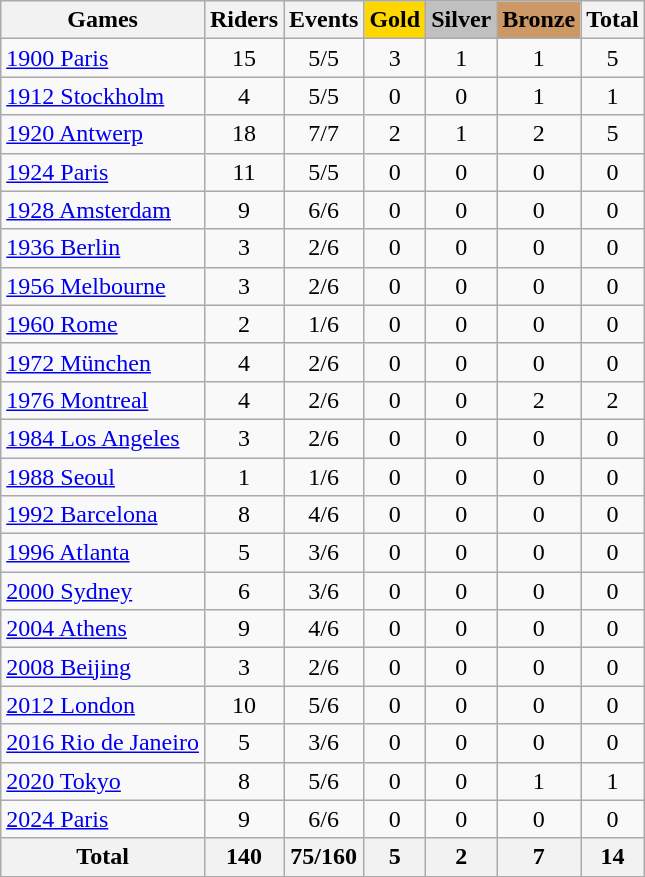<table class="wikitable sortable" style="text-align:center">
<tr>
<th>Games</th>
<th>Riders</th>
<th>Events</th>
<th style="background-color:gold;">Gold</th>
<th style="background-color:silver;">Silver</th>
<th style="background-color:#c96;">Bronze</th>
<th>Total</th>
</tr>
<tr>
<td align=left><a href='#'>1900 Paris</a></td>
<td>15</td>
<td>5/5</td>
<td>3</td>
<td>1</td>
<td>1</td>
<td>5</td>
</tr>
<tr>
<td align=left><a href='#'>1912 Stockholm</a></td>
<td>4</td>
<td>5/5</td>
<td>0</td>
<td>0</td>
<td>1</td>
<td>1</td>
</tr>
<tr>
<td align=left><a href='#'>1920 Antwerp</a></td>
<td>18</td>
<td>7/7</td>
<td>2</td>
<td>1</td>
<td>2</td>
<td>5</td>
</tr>
<tr>
<td align=left><a href='#'>1924 Paris</a></td>
<td>11</td>
<td>5/5</td>
<td>0</td>
<td>0</td>
<td>0</td>
<td>0</td>
</tr>
<tr>
<td align=left><a href='#'>1928 Amsterdam</a></td>
<td>9</td>
<td>6/6</td>
<td>0</td>
<td>0</td>
<td>0</td>
<td>0</td>
</tr>
<tr>
<td align=left><a href='#'>1936 Berlin</a></td>
<td>3</td>
<td>2/6</td>
<td>0</td>
<td>0</td>
<td>0</td>
<td>0</td>
</tr>
<tr>
<td align=left><a href='#'>1956 Melbourne</a></td>
<td>3</td>
<td>2/6</td>
<td>0</td>
<td>0</td>
<td>0</td>
<td>0</td>
</tr>
<tr>
<td align=left><a href='#'>1960 Rome</a></td>
<td>2</td>
<td>1/6</td>
<td>0</td>
<td>0</td>
<td>0</td>
<td>0</td>
</tr>
<tr>
<td align=left><a href='#'>1972 München</a></td>
<td>4</td>
<td>2/6</td>
<td>0</td>
<td>0</td>
<td>0</td>
<td>0</td>
</tr>
<tr>
<td align=left><a href='#'>1976 Montreal</a></td>
<td>4</td>
<td>2/6</td>
<td>0</td>
<td>0</td>
<td>2</td>
<td>2</td>
</tr>
<tr>
<td align=left><a href='#'>1984 Los Angeles</a></td>
<td>3</td>
<td>2/6</td>
<td>0</td>
<td>0</td>
<td>0</td>
<td>0</td>
</tr>
<tr>
<td align=left><a href='#'>1988 Seoul</a></td>
<td>1</td>
<td>1/6</td>
<td>0</td>
<td>0</td>
<td>0</td>
<td>0</td>
</tr>
<tr>
<td align=left><a href='#'>1992 Barcelona</a></td>
<td>8</td>
<td>4/6</td>
<td>0</td>
<td>0</td>
<td>0</td>
<td>0</td>
</tr>
<tr>
<td align=left><a href='#'>1996 Atlanta</a></td>
<td>5</td>
<td>3/6</td>
<td>0</td>
<td>0</td>
<td>0</td>
<td>0</td>
</tr>
<tr>
<td align=left><a href='#'>2000 Sydney</a></td>
<td>6</td>
<td>3/6</td>
<td>0</td>
<td>0</td>
<td>0</td>
<td>0</td>
</tr>
<tr>
<td align=left><a href='#'>2004 Athens</a></td>
<td>9</td>
<td>4/6</td>
<td>0</td>
<td>0</td>
<td>0</td>
<td>0</td>
</tr>
<tr>
<td align=left><a href='#'>2008 Beijing</a></td>
<td>3</td>
<td>2/6</td>
<td>0</td>
<td>0</td>
<td>0</td>
<td>0</td>
</tr>
<tr>
<td align=left><a href='#'>2012 London</a></td>
<td>10</td>
<td>5/6</td>
<td>0</td>
<td>0</td>
<td>0</td>
<td>0</td>
</tr>
<tr>
<td align=left><a href='#'>2016 Rio de Janeiro</a></td>
<td>5</td>
<td>3/6</td>
<td>0</td>
<td>0</td>
<td>0</td>
<td>0</td>
</tr>
<tr>
<td align=left><a href='#'>2020 Tokyo</a></td>
<td>8</td>
<td>5/6</td>
<td>0</td>
<td>0</td>
<td>1</td>
<td>1</td>
</tr>
<tr>
<td align=left><a href='#'>2024 Paris</a></td>
<td>9</td>
<td>6/6</td>
<td>0</td>
<td>0</td>
<td>0</td>
<td>0</td>
</tr>
<tr>
<th>Total</th>
<th>140</th>
<th>75/160</th>
<th>5</th>
<th>2</th>
<th>7</th>
<th>14</th>
</tr>
</table>
